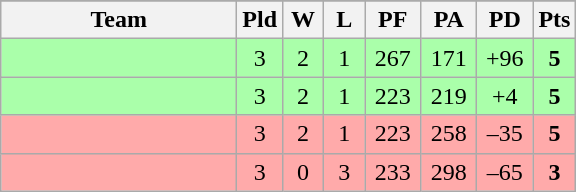<table class=wikitable>
<tr align=center>
</tr>
<tr>
<th width=150>Team</th>
<th width=20>Pld</th>
<th width=20>W</th>
<th width=20>L</th>
<th width=30>PF</th>
<th width=30>PA</th>
<th width=30>PD</th>
<th width=20>Pts</th>
</tr>
<tr align=center bgcolor=#aaffaa>
<td align=left></td>
<td>3</td>
<td>2</td>
<td>1</td>
<td>267</td>
<td>171</td>
<td>+96</td>
<td><strong>5</strong></td>
</tr>
<tr align=center bgcolor=#aaffaa>
<td align=left></td>
<td>3</td>
<td>2</td>
<td>1</td>
<td>223</td>
<td>219</td>
<td>+4</td>
<td><strong>5</strong></td>
</tr>
<tr align=center bgcolor=#ffaaaa>
<td align=left></td>
<td>3</td>
<td>2</td>
<td>1</td>
<td>223</td>
<td>258</td>
<td>–35</td>
<td><strong>5</strong></td>
</tr>
<tr align=center bgcolor=#ffaaaa>
<td align=left></td>
<td>3</td>
<td>0</td>
<td>3</td>
<td>233</td>
<td>298</td>
<td>–65</td>
<td><strong>3</strong></td>
</tr>
</table>
